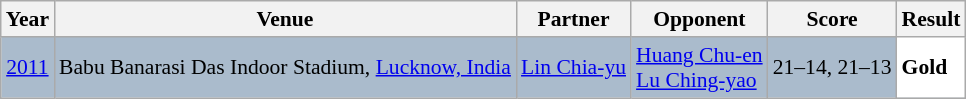<table class="sortable wikitable" style="font-size: 90%;">
<tr>
<th>Year</th>
<th>Venue</th>
<th>Partner</th>
<th>Opponent</th>
<th>Score</th>
<th>Result</th>
</tr>
<tr style="background:#AABBCC">
<td align="center"><a href='#'>2011</a></td>
<td align="left">Babu Banarasi Das Indoor Stadium, <a href='#'>Lucknow, India</a></td>
<td align="left"> <a href='#'>Lin Chia-yu</a></td>
<td align="left"> <a href='#'>Huang Chu-en</a> <br>  <a href='#'>Lu Ching-yao</a></td>
<td align="left">21–14, 21–13</td>
<td style="text-align:left; background:white"> <strong>Gold</strong></td>
</tr>
</table>
